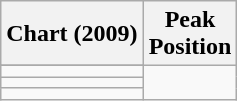<table class="wikitable sortable">
<tr>
<th align="left">Chart (2009)</th>
<th align="center">Peak<br>Position</th>
</tr>
<tr>
</tr>
<tr>
<td></td>
</tr>
<tr>
<td></td>
</tr>
<tr>
<td></td>
</tr>
</table>
